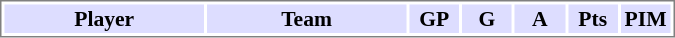<table cellpadding="0">
<tr align="left" style="vertical-align: top">
<td></td>
<td><br><table cellpadding="1" width="450px" style="font-size: 90%; border: 1px solid gray;">
<tr>
<th bgcolor="#DDDDFF" width="30%">Player</th>
<th bgcolor="#DDDDFF" width="30%">Team</th>
<th bgcolor="#DDDDFF" width="7.5%">GP</th>
<th bgcolor="#DDDDFF" width="7.5%">G</th>
<th bgcolor="#DDDDFF" width="7.5%">A</th>
<th bgcolor="#DDDDFF" width="7.5%">Pts</th>
<th bgcolor="#DDDDFF" width="7.5%">PIM</th>
</tr>
</table>
</td>
</tr>
</table>
